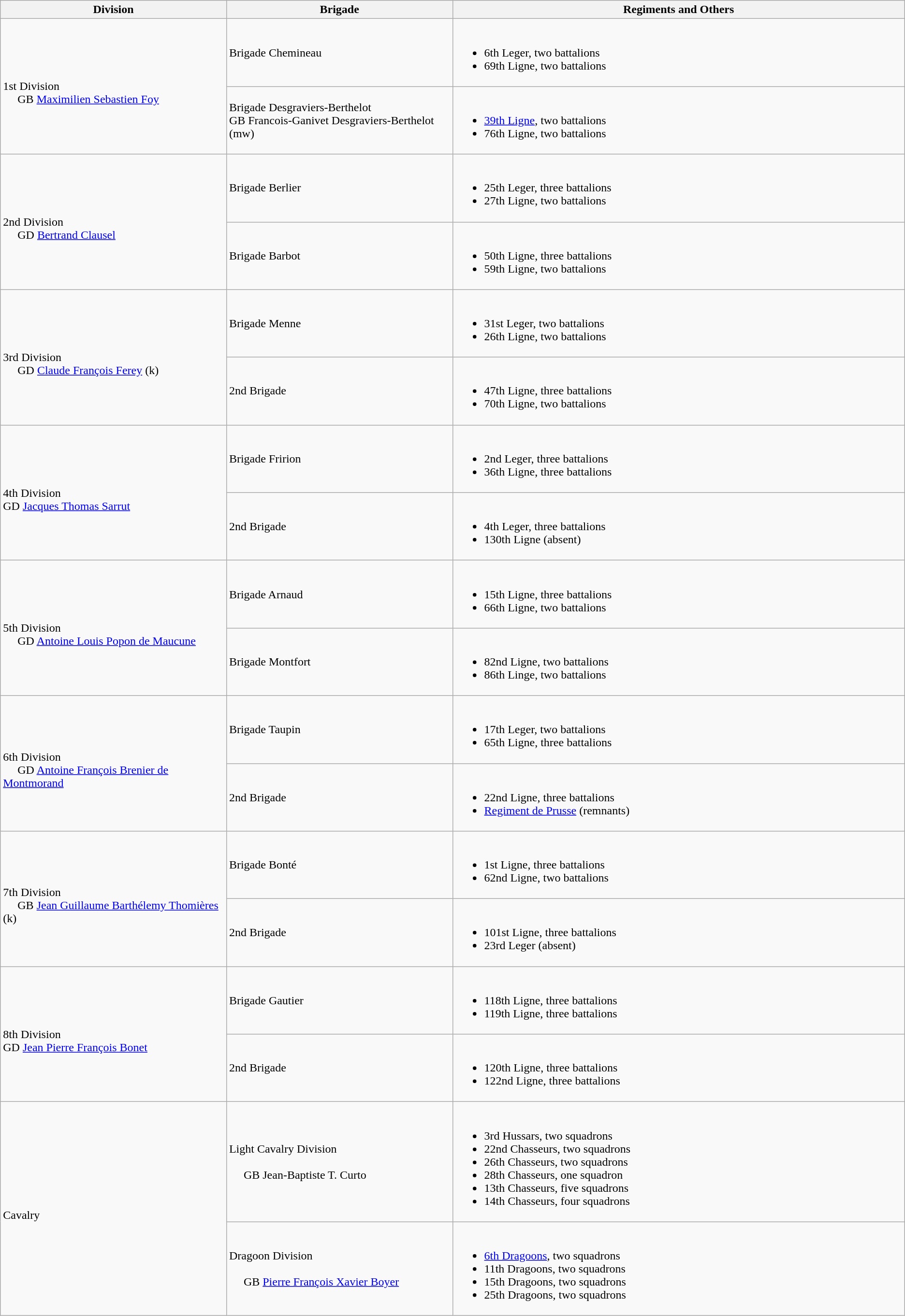<table class="wikitable">
<tr>
<th style="width:25%;">Division</th>
<th style="width:25%;">Brigade</th>
<th>Regiments and Others</th>
</tr>
<tr>
<td rowspan=2><br>1st Division
<br>    
GB <a href='#'>Maximilien Sebastien Foy</a></td>
<td>Brigade Chemineau</td>
<td><br><ul><li>6th Leger, two battalions</li><li>69th Ligne, two battalions</li></ul></td>
</tr>
<tr>
<td>Brigade Desgraviers-Berthelot<br>GB Francois-Ganivet Desgraviers-Berthelot (mw)</td>
<td><br><ul><li><a href='#'>39th Ligne</a>, two battalions</li><li>76th Ligne, two battalions</li></ul></td>
</tr>
<tr>
<td rowspan=2><br>2nd Division
<br>    
GD <a href='#'>Bertrand Clausel</a></td>
<td>Brigade Berlier</td>
<td><br><ul><li>25th Leger, three battalions</li><li>27th Ligne, two battalions</li></ul></td>
</tr>
<tr>
<td>Brigade Barbot</td>
<td><br><ul><li>50th Ligne, three battalions</li><li>59th Ligne, two battalions</li></ul></td>
</tr>
<tr>
<td rowspan=2><br>3rd Division
<br>    
GD <a href='#'>Claude François Ferey</a> (k)</td>
<td>Brigade Menne</td>
<td><br><ul><li>31st Leger, two battalions</li><li>26th Ligne, two battalions</li></ul></td>
</tr>
<tr>
<td>2nd Brigade</td>
<td><br><ul><li>47th Ligne, three battalions</li><li>70th Ligne, two battalions</li></ul></td>
</tr>
<tr>
<td rowspan=2><br>4th Division<br>
GD <a href='#'>Jacques Thomas Sarrut</a></td>
<td>Brigade Fririon</td>
<td><br><ul><li>2nd Leger, three battalions</li><li>36th Ligne, three battalions</li></ul></td>
</tr>
<tr>
<td>2nd Brigade</td>
<td><br><ul><li>4th Leger, three battalions</li><li>130th Ligne (absent)</li></ul></td>
</tr>
<tr>
<td rowspan=2><br>5th Division
<br>    
GD <a href='#'>Antoine Louis Popon de Maucune</a></td>
<td>Brigade Arnaud</td>
<td><br><ul><li>15th Ligne, three battalions</li><li>66th Ligne, two battalions</li></ul></td>
</tr>
<tr>
<td>Brigade Montfort</td>
<td><br><ul><li>82nd Ligne, two battalions</li><li>86th Linge, two battalions</li></ul></td>
</tr>
<tr>
<td rowspan=2><br>6th Division
<br>    
GD <a href='#'>Antoine François Brenier de Montmorand</a></td>
<td>Brigade Taupin</td>
<td><br><ul><li>17th Leger, two battalions</li><li>65th Ligne, three battalions</li></ul></td>
</tr>
<tr>
<td>2nd Brigade</td>
<td><br><ul><li>22nd Ligne, three battalions</li><li><a href='#'>Regiment de Prusse</a> (remnants)</li></ul></td>
</tr>
<tr>
<td rowspan=2><br>7th Division
<br>    
GB <a href='#'>Jean Guillaume Barthélemy Thomières</a> (k)</td>
<td>Brigade Bonté</td>
<td><br><ul><li>1st Ligne, three battalions</li><li>62nd Ligne, two battalions</li></ul></td>
</tr>
<tr>
<td>2nd Brigade</td>
<td><br><ul><li>101st Ligne, three battalions</li><li>23rd Leger (absent)</li></ul></td>
</tr>
<tr>
<td rowspan=2><br>8th Division <br>
GD <a href='#'>Jean Pierre François Bonet</a></td>
<td>Brigade Gautier</td>
<td><br><ul><li>118th Ligne, three battalions</li><li>119th Ligne, three battalions</li></ul></td>
</tr>
<tr>
<td>2nd Brigade</td>
<td><br><ul><li>120th Ligne, three battalions</li><li>122nd Ligne, three battalions</li></ul></td>
</tr>
<tr>
<td rowspan=2><br>Cavalry</td>
<td>Light Cavalry Division<br><br>    
GB Jean-Baptiste T. Curto</td>
<td><br><ul><li>3rd Hussars, two squadrons</li><li>22nd Chasseurs, two squadrons</li><li>26th Chasseurs, two squadrons</li><li>28th Chasseurs, one squadron</li><li>13th Chasseurs, five squadrons</li><li>14th Chasseurs, four squadrons</li></ul></td>
</tr>
<tr>
<td>Dragoon Division<br><br>    
GB <a href='#'>Pierre François Xavier Boyer</a></td>
<td><br><ul><li><a href='#'>6th Dragoons</a>, two squadrons</li><li>11th Dragoons, two squadrons</li><li>15th Dragoons, two squadrons</li><li>25th Dragoons, two squadrons</li></ul></td>
</tr>
</table>
